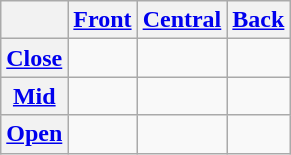<table class="wikitable" style="text-align:center">
<tr>
<th></th>
<th><a href='#'>Front</a></th>
<th><a href='#'>Central</a></th>
<th><a href='#'>Back</a></th>
</tr>
<tr>
<th><a href='#'>Close</a></th>
<td></td>
<td></td>
<td></td>
</tr>
<tr>
<th><a href='#'>Mid</a></th>
<td></td>
<td></td>
<td></td>
</tr>
<tr>
<th><a href='#'>Open</a></th>
<td></td>
<td></td>
<td></td>
</tr>
</table>
